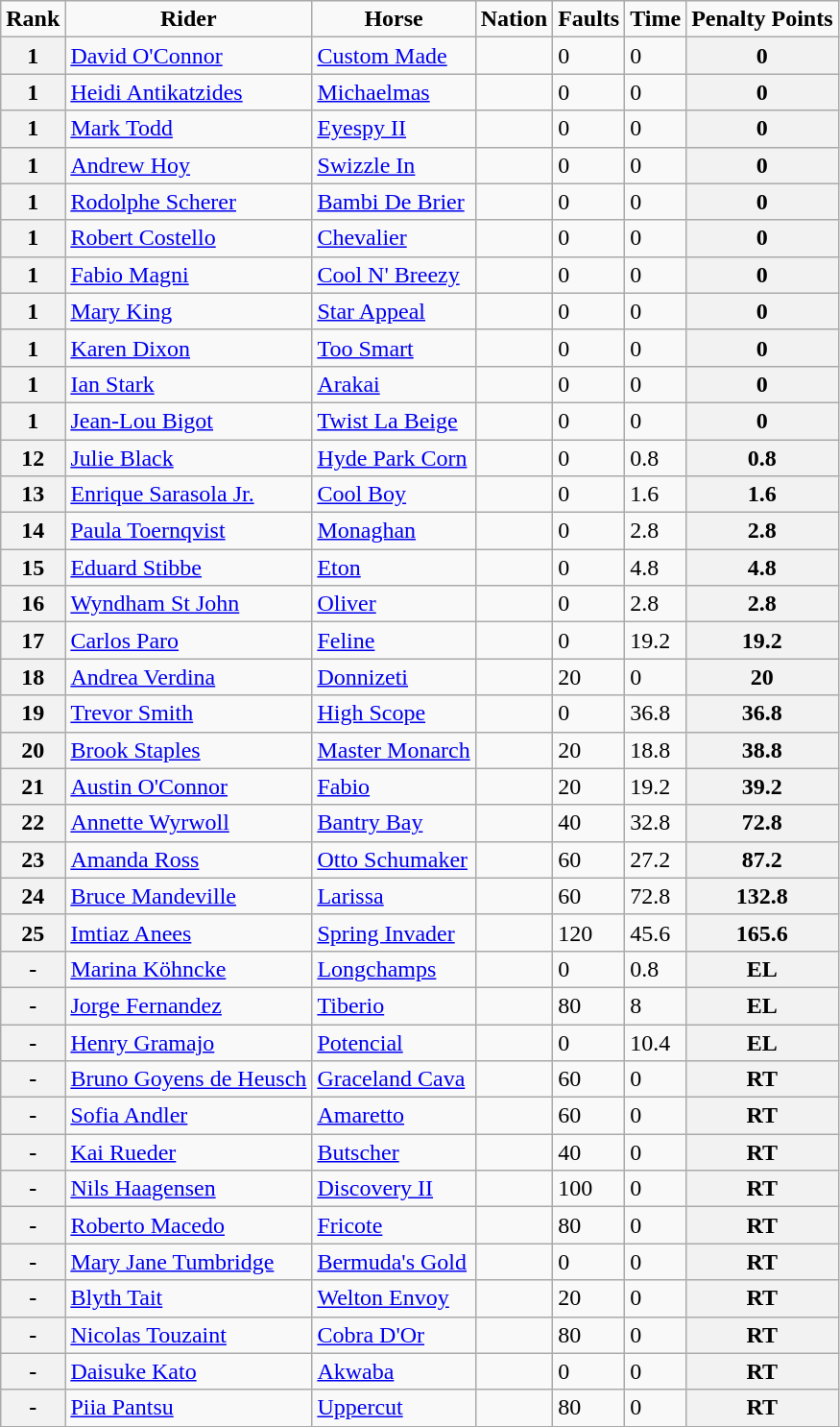<table class="wikitable sortable">
<tr>
<td align=center><strong>Rank</strong></td>
<td align=center><strong>Rider</strong></td>
<td align=center><strong>Horse</strong></td>
<td align=center><strong>Nation</strong></td>
<td align=center><strong>Faults</strong></td>
<td align=center><strong>Time</strong></td>
<td align=center><strong>Penalty Points</strong></td>
</tr>
<tr>
<th>1</th>
<td><a href='#'>David O'Connor</a></td>
<td><a href='#'>Custom Made</a></td>
<td></td>
<td>0</td>
<td>0</td>
<th>0</th>
</tr>
<tr>
<th>1</th>
<td><a href='#'>Heidi Antikatzides</a></td>
<td><a href='#'>Michaelmas</a></td>
<td></td>
<td>0</td>
<td>0</td>
<th>0</th>
</tr>
<tr>
<th>1</th>
<td><a href='#'>Mark Todd</a></td>
<td><a href='#'>Eyespy II</a></td>
<td></td>
<td>0</td>
<td>0</td>
<th>0</th>
</tr>
<tr>
<th>1</th>
<td><a href='#'>Andrew Hoy</a></td>
<td><a href='#'>Swizzle In</a></td>
<td></td>
<td>0</td>
<td>0</td>
<th>0</th>
</tr>
<tr>
<th>1</th>
<td><a href='#'>Rodolphe Scherer</a></td>
<td><a href='#'>Bambi De Brier</a></td>
<td></td>
<td>0</td>
<td>0</td>
<th>0</th>
</tr>
<tr>
<th>1</th>
<td><a href='#'>Robert Costello</a></td>
<td><a href='#'>Chevalier</a></td>
<td></td>
<td>0</td>
<td>0</td>
<th>0</th>
</tr>
<tr>
<th>1</th>
<td><a href='#'>Fabio Magni</a></td>
<td><a href='#'>Cool N' Breezy</a></td>
<td></td>
<td>0</td>
<td>0</td>
<th>0</th>
</tr>
<tr>
<th>1</th>
<td><a href='#'>Mary King</a></td>
<td><a href='#'>Star Appeal</a></td>
<td></td>
<td>0</td>
<td>0</td>
<th>0</th>
</tr>
<tr>
<th>1</th>
<td><a href='#'>Karen Dixon</a></td>
<td><a href='#'>Too Smart</a></td>
<td></td>
<td>0</td>
<td>0</td>
<th>0</th>
</tr>
<tr>
<th>1</th>
<td><a href='#'>Ian Stark</a></td>
<td><a href='#'>Arakai</a></td>
<td></td>
<td>0</td>
<td>0</td>
<th>0</th>
</tr>
<tr>
<th>1</th>
<td><a href='#'>Jean-Lou Bigot</a></td>
<td><a href='#'>Twist La Beige</a></td>
<td></td>
<td>0</td>
<td>0</td>
<th>0</th>
</tr>
<tr>
<th>12</th>
<td><a href='#'>Julie Black</a></td>
<td><a href='#'>Hyde Park Corn</a></td>
<td></td>
<td>0</td>
<td>0.8</td>
<th>0.8</th>
</tr>
<tr>
<th>13</th>
<td><a href='#'>Enrique Sarasola Jr.</a></td>
<td><a href='#'>Cool Boy</a></td>
<td></td>
<td>0</td>
<td>1.6</td>
<th>1.6</th>
</tr>
<tr>
<th>14</th>
<td><a href='#'>Paula Toernqvist</a></td>
<td><a href='#'>Monaghan</a></td>
<td></td>
<td>0</td>
<td>2.8</td>
<th>2.8</th>
</tr>
<tr>
<th>15</th>
<td><a href='#'>Eduard Stibbe</a></td>
<td><a href='#'>Eton</a></td>
<td></td>
<td>0</td>
<td>4.8</td>
<th>4.8</th>
</tr>
<tr>
<th>16</th>
<td><a href='#'>Wyndham St John</a></td>
<td><a href='#'>Oliver</a></td>
<td></td>
<td>0</td>
<td>2.8</td>
<th>2.8</th>
</tr>
<tr>
<th>17</th>
<td><a href='#'>Carlos Paro</a></td>
<td><a href='#'>Feline</a></td>
<td></td>
<td>0</td>
<td>19.2</td>
<th>19.2</th>
</tr>
<tr>
<th>18</th>
<td><a href='#'>Andrea Verdina</a></td>
<td><a href='#'>Donnizeti</a></td>
<td></td>
<td>20</td>
<td>0</td>
<th>20</th>
</tr>
<tr>
<th>19</th>
<td><a href='#'>Trevor Smith</a></td>
<td><a href='#'>High Scope</a></td>
<td></td>
<td>0</td>
<td>36.8</td>
<th>36.8</th>
</tr>
<tr>
<th>20</th>
<td><a href='#'>Brook Staples</a></td>
<td><a href='#'>Master Monarch</a></td>
<td></td>
<td>20</td>
<td>18.8</td>
<th>38.8</th>
</tr>
<tr>
<th>21</th>
<td><a href='#'>Austin O'Connor</a></td>
<td><a href='#'>Fabio</a></td>
<td></td>
<td>20</td>
<td>19.2</td>
<th>39.2</th>
</tr>
<tr>
<th>22</th>
<td><a href='#'>Annette Wyrwoll</a></td>
<td><a href='#'>Bantry Bay</a></td>
<td></td>
<td>40</td>
<td>32.8</td>
<th>72.8</th>
</tr>
<tr>
<th>23</th>
<td><a href='#'>Amanda Ross</a></td>
<td><a href='#'>Otto Schumaker</a></td>
<td></td>
<td>60</td>
<td>27.2</td>
<th>87.2</th>
</tr>
<tr>
<th>24</th>
<td><a href='#'>Bruce Mandeville</a></td>
<td><a href='#'>Larissa</a></td>
<td></td>
<td>60</td>
<td>72.8</td>
<th>132.8</th>
</tr>
<tr>
<th>25</th>
<td><a href='#'>Imtiaz Anees</a></td>
<td><a href='#'>Spring Invader</a></td>
<td></td>
<td>120</td>
<td>45.6</td>
<th>165.6</th>
</tr>
<tr>
<th>-</th>
<td><a href='#'>Marina Köhncke</a></td>
<td><a href='#'>Longchamps</a></td>
<td></td>
<td>0</td>
<td>0.8</td>
<th>EL</th>
</tr>
<tr>
<th>-</th>
<td><a href='#'>Jorge Fernandez</a></td>
<td><a href='#'>Tiberio</a></td>
<td></td>
<td>80</td>
<td>8</td>
<th>EL</th>
</tr>
<tr>
<th>-</th>
<td><a href='#'>Henry Gramajo</a></td>
<td><a href='#'>Potencial</a></td>
<td></td>
<td>0</td>
<td>10.4</td>
<th>EL</th>
</tr>
<tr>
<th>-</th>
<td><a href='#'>Bruno Goyens de Heusch</a></td>
<td><a href='#'>Graceland Cava</a></td>
<td></td>
<td>60</td>
<td>0</td>
<th>RT</th>
</tr>
<tr>
<th>-</th>
<td><a href='#'>Sofia Andler</a></td>
<td><a href='#'>Amaretto</a></td>
<td></td>
<td>60</td>
<td>0</td>
<th>RT</th>
</tr>
<tr>
<th>-</th>
<td><a href='#'>Kai Rueder</a></td>
<td><a href='#'>Butscher</a></td>
<td></td>
<td>40</td>
<td>0</td>
<th>RT</th>
</tr>
<tr>
<th>-</th>
<td><a href='#'>Nils Haagensen</a></td>
<td><a href='#'>Discovery II</a></td>
<td></td>
<td>100</td>
<td>0</td>
<th>RT</th>
</tr>
<tr>
<th>-</th>
<td><a href='#'>Roberto Macedo</a></td>
<td><a href='#'>Fricote</a></td>
<td></td>
<td>80</td>
<td>0</td>
<th>RT</th>
</tr>
<tr>
<th>-</th>
<td><a href='#'>Mary Jane Tumbridge</a></td>
<td><a href='#'>Bermuda's Gold</a></td>
<td></td>
<td>0</td>
<td>0</td>
<th>RT</th>
</tr>
<tr>
<th>-</th>
<td><a href='#'>Blyth Tait</a></td>
<td><a href='#'>Welton Envoy</a></td>
<td></td>
<td>20</td>
<td>0</td>
<th>RT</th>
</tr>
<tr>
<th>-</th>
<td><a href='#'>Nicolas Touzaint</a></td>
<td><a href='#'>Cobra D'Or</a></td>
<td></td>
<td>80</td>
<td>0</td>
<th>RT</th>
</tr>
<tr>
<th>-</th>
<td><a href='#'>Daisuke Kato</a></td>
<td><a href='#'>Akwaba</a></td>
<td></td>
<td>0</td>
<td>0</td>
<th>RT</th>
</tr>
<tr>
<th>-</th>
<td><a href='#'>Piia Pantsu</a></td>
<td><a href='#'>Uppercut</a></td>
<td></td>
<td>80</td>
<td>0</td>
<th>RT</th>
</tr>
</table>
